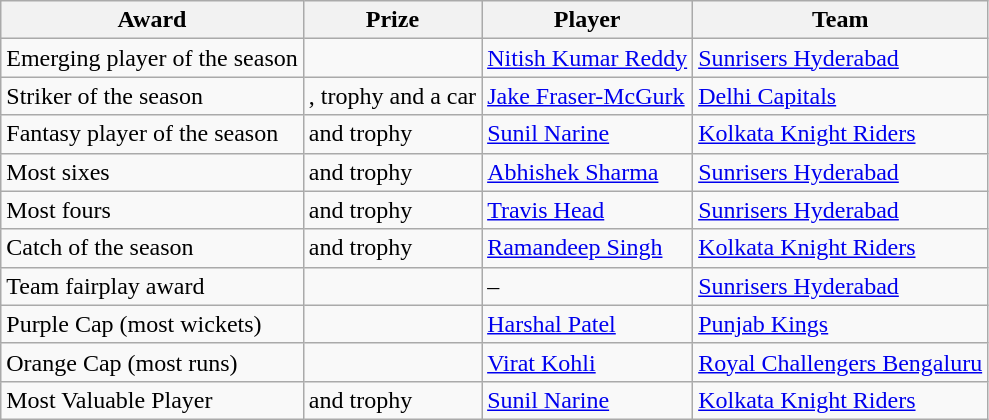<table class="wikitable">
<tr>
<th>Award</th>
<th>Prize</th>
<th>Player</th>
<th>Team</th>
</tr>
<tr>
<td>Emerging player of the season</td>
<td></td>
<td><a href='#'>Nitish Kumar Reddy</a></td>
<td><a href='#'>Sunrisers Hyderabad</a></td>
</tr>
<tr>
<td>Striker of the season</td>
<td>, trophy and a car</td>
<td><a href='#'>Jake Fraser-McGurk</a></td>
<td><a href='#'>Delhi Capitals</a></td>
</tr>
<tr>
<td>Fantasy player of the season</td>
<td> and trophy</td>
<td><a href='#'>Sunil Narine</a></td>
<td><a href='#'>Kolkata Knight Riders</a></td>
</tr>
<tr>
<td>Most sixes</td>
<td> and trophy</td>
<td><a href='#'>Abhishek Sharma</a></td>
<td><a href='#'>Sunrisers Hyderabad</a></td>
</tr>
<tr>
<td>Most fours</td>
<td> and trophy</td>
<td><a href='#'>Travis Head</a></td>
<td><a href='#'>Sunrisers Hyderabad</a></td>
</tr>
<tr>
<td>Catch of the season</td>
<td> and trophy</td>
<td><a href='#'>Ramandeep Singh</a></td>
<td><a href='#'>Kolkata Knight Riders</a></td>
</tr>
<tr>
<td>Team fairplay award</td>
<td></td>
<td>–</td>
<td><a href='#'>Sunrisers Hyderabad</a></td>
</tr>
<tr>
<td>Purple Cap (most wickets)</td>
<td></td>
<td><a href='#'>Harshal Patel</a></td>
<td><a href='#'>Punjab Kings</a></td>
</tr>
<tr>
<td>Orange Cap (most runs)</td>
<td></td>
<td><a href='#'>Virat Kohli</a></td>
<td><a href='#'>Royal Challengers Bengaluru</a></td>
</tr>
<tr>
<td>Most Valuable Player</td>
<td> and trophy</td>
<td><a href='#'>Sunil Narine</a></td>
<td><a href='#'>Kolkata Knight Riders</a></td>
</tr>
</table>
